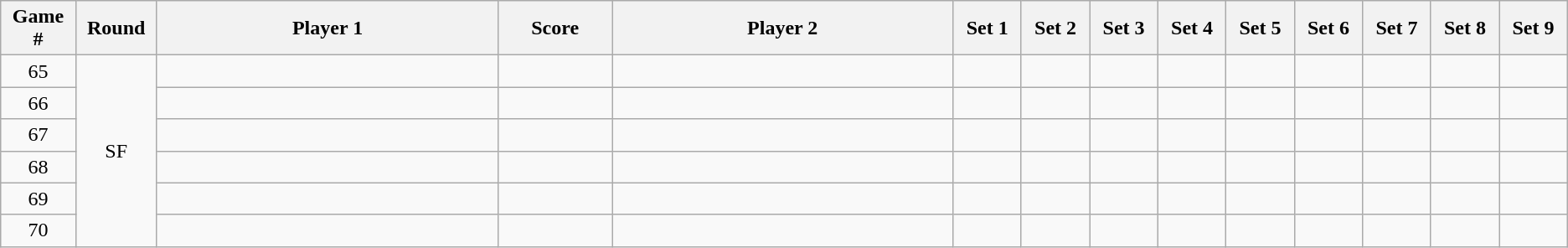<table class="wikitable">
<tr>
<th width="2%">Game #</th>
<th width="2%">Round</th>
<th width="15%">Player 1</th>
<th width="5%">Score</th>
<th width="15%">Player 2</th>
<th width="3%">Set 1</th>
<th width="3%">Set 2</th>
<th width="3%">Set 3</th>
<th width="3%">Set 4</th>
<th width="3%">Set 5</th>
<th width="3%">Set 6</th>
<th width="3%">Set 7</th>
<th width="3%">Set 8</th>
<th width="3%">Set 9</th>
</tr>
<tr style=text-align:center;>
<td>65</td>
<td rowspan=6>SF</td>
<td></td>
<td></td>
<td></td>
<td></td>
<td></td>
<td></td>
<td></td>
<td></td>
<td></td>
<td></td>
<td></td>
<td></td>
</tr>
<tr style=text-align:center;>
<td>66</td>
<td></td>
<td></td>
<td></td>
<td></td>
<td></td>
<td></td>
<td></td>
<td></td>
<td></td>
<td></td>
<td></td>
<td></td>
</tr>
<tr style=text-align:center;>
<td>67</td>
<td></td>
<td></td>
<td></td>
<td></td>
<td></td>
<td></td>
<td></td>
<td></td>
<td></td>
<td></td>
<td></td>
<td></td>
</tr>
<tr style=text-align:center;>
<td>68</td>
<td></td>
<td></td>
<td></td>
<td></td>
<td></td>
<td></td>
<td></td>
<td></td>
<td></td>
<td></td>
<td></td>
<td></td>
</tr>
<tr style=text-align:center;>
<td>69</td>
<td></td>
<td></td>
<td></td>
<td></td>
<td></td>
<td></td>
<td></td>
<td></td>
<td></td>
<td></td>
<td></td>
<td></td>
</tr>
<tr style=text-align:center;>
<td>70</td>
<td></td>
<td></td>
<td></td>
<td></td>
<td></td>
<td></td>
<td></td>
<td></td>
<td></td>
<td></td>
<td></td>
<td></td>
</tr>
</table>
